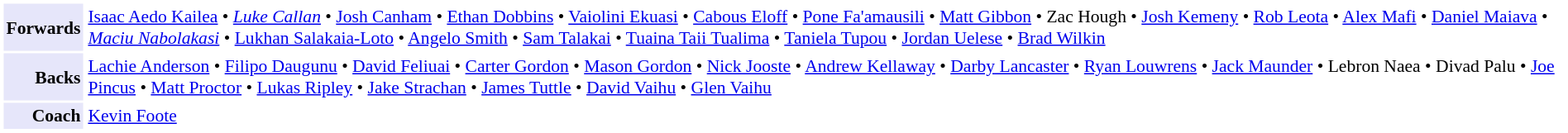<table cellpadding="2" style="border:1px solid white;font-size:90%">
<tr>
<td style="text-align:right" bgcolor="lavender"><strong>Forwards</strong></td>
<td style="text-align:left"><a href='#'>Isaac Aedo Kailea</a> • <em><a href='#'>Luke Callan</a></em> • <a href='#'>Josh Canham</a> • <a href='#'>Ethan Dobbins</a> • <a href='#'>Vaiolini Ekuasi</a> • <a href='#'>Cabous Eloff</a> • <a href='#'>Pone Fa'amausili</a> • <a href='#'>Matt Gibbon</a> • Zac Hough • <a href='#'>Josh Kemeny</a> • <a href='#'>Rob Leota</a> • <a href='#'>Alex Mafi</a> • <a href='#'>Daniel Maiava</a> • <em><a href='#'>Maciu Nabolakasi</a></em> • <a href='#'>Lukhan Salakaia-Loto</a> • <a href='#'>Angelo Smith</a> • <a href='#'>Sam Talakai</a> • <a href='#'>Tuaina Taii Tualima</a> • <a href='#'>Taniela Tupou</a> • <a href='#'>Jordan Uelese</a> • <a href='#'>Brad Wilkin</a></td>
</tr>
<tr>
<td style="text-align:right" bgcolor="lavender"><strong>Backs</strong></td>
<td style="text-align:left"><a href='#'>Lachie Anderson</a> • <a href='#'>Filipo Daugunu</a> • <a href='#'>David Feliuai</a> • <a href='#'>Carter Gordon</a> • <a href='#'>Mason Gordon</a> • <a href='#'>Nick Jooste</a> • <a href='#'>Andrew Kellaway</a> • <a href='#'>Darby Lancaster</a> • <a href='#'>Ryan Louwrens</a> • <a href='#'>Jack Maunder</a> • Lebron Naea • Divad Palu • <a href='#'>Joe Pincus</a> • <a href='#'>Matt Proctor</a> • <a href='#'>Lukas Ripley</a> • <a href='#'>Jake Strachan</a> • <a href='#'>James Tuttle</a> • <a href='#'>David Vaihu</a> • <a href='#'>Glen Vaihu</a></td>
</tr>
<tr>
<td style="text-align:right" bgcolor="lavender"><strong>Coach</strong></td>
<td style="text-align:left"><a href='#'>Kevin Foote</a></td>
</tr>
</table>
